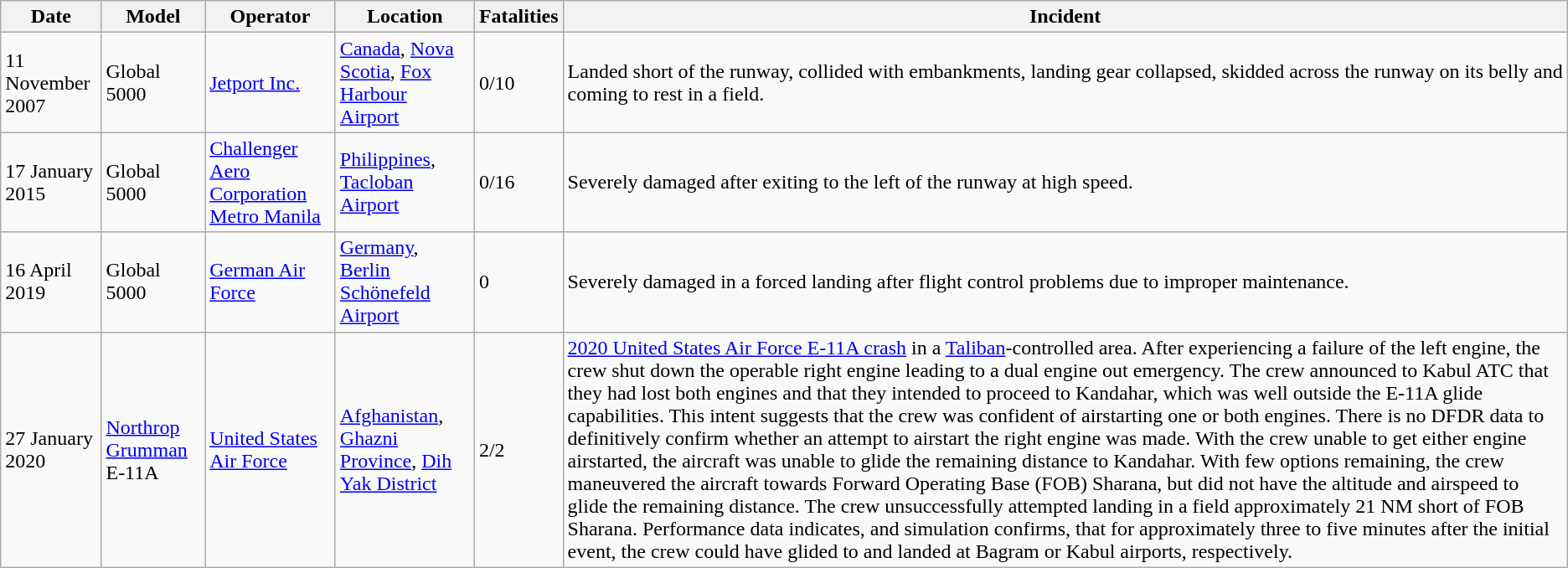<table class="wikitable sortable">
<tr>
<th>Date</th>
<th>Model</th>
<th>Operator</th>
<th>Location</th>
<th>Fatalities</th>
<th>Incident</th>
</tr>
<tr>
<td>11 November 2007</td>
<td>Global 5000</td>
<td><a href='#'>Jetport Inc.</a></td>
<td><a href='#'>Canada</a>, <a href='#'>Nova Scotia</a>, <a href='#'>Fox Harbour Airport</a></td>
<td>0/10</td>
<td>Landed short of the runway, collided with embankments, landing gear collapsed, skidded across the runway on its belly and coming to rest in a field.</td>
</tr>
<tr>
<td>17 January 2015</td>
<td>Global 5000</td>
<td><a href='#'>Challenger Aero Corporation Metro Manila</a></td>
<td><a href='#'>Philippines</a>, <a href='#'>Tacloban Airport</a></td>
<td>0/16</td>
<td>Severely damaged after exiting to the left of the runway at high speed.</td>
</tr>
<tr>
<td>16 April 2019</td>
<td>Global 5000</td>
<td><a href='#'>German Air Force</a></td>
<td><a href='#'>Germany</a>, <a href='#'>Berlin Schönefeld Airport</a></td>
<td>0</td>
<td>Severely damaged in a forced landing after flight control problems due to improper maintenance.</td>
</tr>
<tr>
<td>27 January 2020</td>
<td><a href='#'>Northrop Grumman</a> E-11A</td>
<td><a href='#'>United States Air Force</a></td>
<td><a href='#'>Afghanistan</a>, <a href='#'>Ghazni Province</a>, <a href='#'>Dih Yak District</a></td>
<td>2/2</td>
<td><a href='#'>2020 United States Air Force E-11A crash</a> in a <a href='#'>Taliban</a>-controlled area. After experiencing a failure of the left engine, the crew shut down the operable right engine leading to a dual engine out emergency. The crew announced to Kabul ATC that they had lost both engines and that they intended to proceed to Kandahar, which was well outside the E-11A glide capabilities. This intent suggests that the crew was confident of airstarting one or both engines. There is no DFDR data to definitively confirm whether an attempt to airstart the right engine was made. With the crew unable to get either engine airstarted, the aircraft was unable to glide the remaining distance to Kandahar. With few options remaining, the crew maneuvered the aircraft towards Forward Operating Base (FOB) Sharana, but did not have the altitude and airspeed to glide the remaining distance. The crew unsuccessfully attempted landing in a field approximately 21 NM short of FOB Sharana. Performance data indicates, and simulation confirms, that for approximately three to five minutes after the initial event, the crew could have glided to and landed at Bagram or Kabul airports, respectively.</td>
</tr>
</table>
